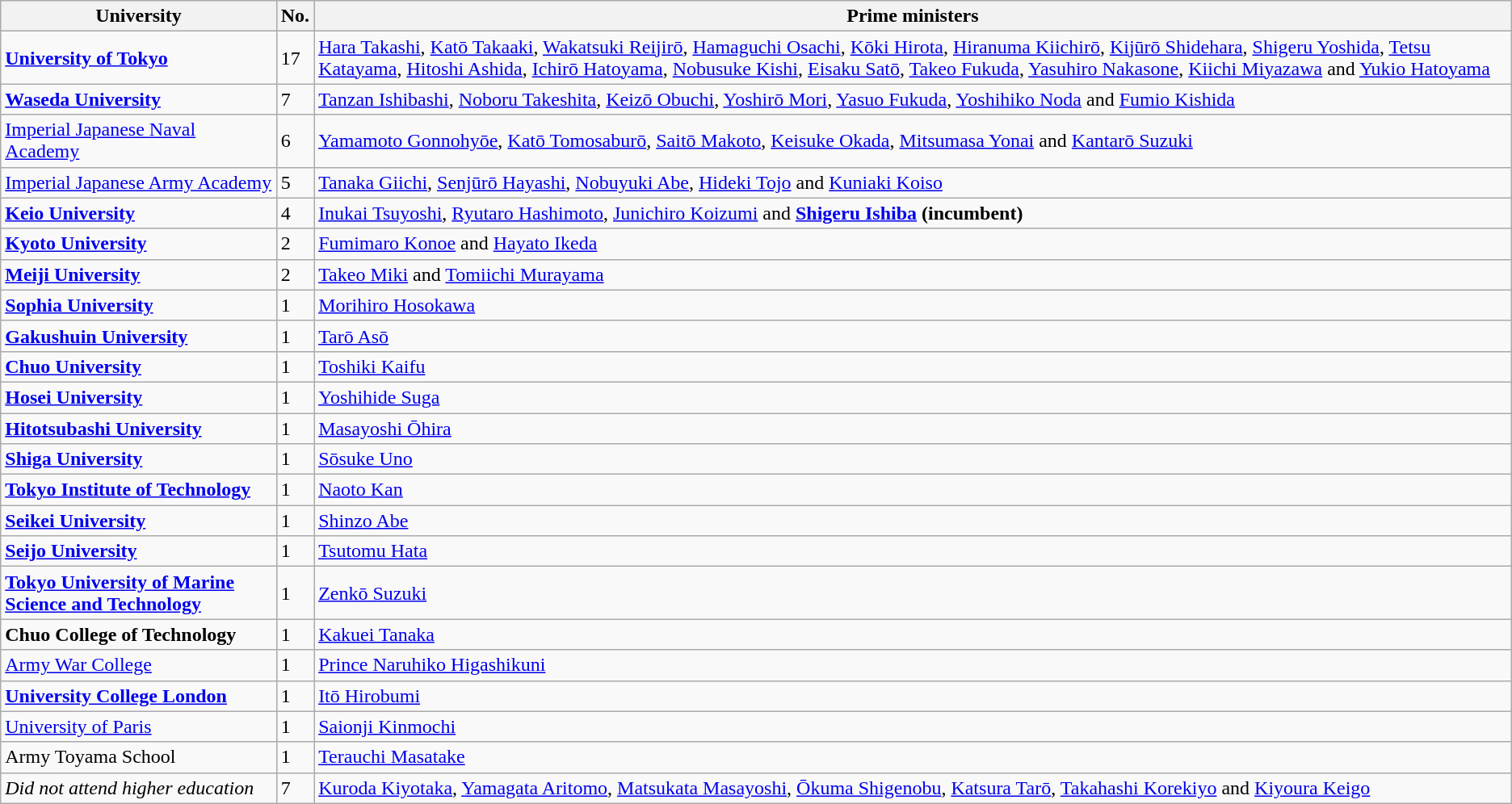<table class="wikitable">
<tr>
<th>University</th>
<th>No.</th>
<th>Prime ministers</th>
</tr>
<tr>
<td><strong><a href='#'>University of Tokyo</a></strong></td>
<td>17</td>
<td><a href='#'>Hara Takashi</a>, <a href='#'>Katō Takaaki</a>, <a href='#'>Wakatsuki Reijirō</a>, <a href='#'>Hamaguchi Osachi</a>, <a href='#'>Kōki Hirota</a>, <a href='#'>Hiranuma Kiichirō</a>, <a href='#'>Kijūrō Shidehara</a>, <a href='#'>Shigeru Yoshida</a>, <a href='#'>Tetsu Katayama</a>, <a href='#'>Hitoshi Ashida</a>, <a href='#'>Ichirō Hatoyama</a>, <a href='#'>Nobusuke Kishi</a>, <a href='#'>Eisaku Satō</a>, <a href='#'>Takeo Fukuda</a>, <a href='#'>Yasuhiro Nakasone</a>, <a href='#'>Kiichi Miyazawa</a> and <a href='#'>Yukio Hatoyama</a></td>
</tr>
<tr>
<td><strong><a href='#'>Waseda University</a></strong></td>
<td>7</td>
<td><a href='#'>Tanzan Ishibashi</a>, <a href='#'>Noboru Takeshita</a>, <a href='#'>Keizō Obuchi</a>, <a href='#'>Yoshirō Mori</a>, <a href='#'>Yasuo Fukuda</a>, <a href='#'>Yoshihiko Noda</a> and <a href='#'>Fumio Kishida</a></td>
</tr>
<tr>
<td><a href='#'>Imperial Japanese Naval Academy</a></td>
<td>6</td>
<td><a href='#'>Yamamoto Gonnohyōe</a>, <a href='#'>Katō Tomosaburō</a>, <a href='#'>Saitō Makoto</a>, <a href='#'>Keisuke Okada</a>, <a href='#'>Mitsumasa Yonai</a> and <a href='#'>Kantarō Suzuki</a></td>
</tr>
<tr>
<td><a href='#'>Imperial Japanese Army Academy</a></td>
<td>5</td>
<td><a href='#'>Tanaka Giichi</a>, <a href='#'>Senjūrō Hayashi</a>, <a href='#'>Nobuyuki Abe</a>, <a href='#'>Hideki Tojo</a> and <a href='#'>Kuniaki Koiso</a></td>
</tr>
<tr>
<td><strong><a href='#'>Keio University</a></strong></td>
<td>4</td>
<td><a href='#'>Inukai Tsuyoshi</a>, <a href='#'>Ryutaro Hashimoto</a>, <a href='#'>Junichiro Koizumi</a> and <strong><a href='#'>Shigeru Ishiba</a> (incumbent)</strong></td>
</tr>
<tr>
<td><strong><a href='#'>Kyoto University</a></strong></td>
<td>2</td>
<td><a href='#'>Fumimaro Konoe</a> and <a href='#'>Hayato Ikeda</a></td>
</tr>
<tr>
<td><strong><a href='#'>Meiji University</a></strong></td>
<td>2</td>
<td><a href='#'>Takeo Miki</a> and <a href='#'>Tomiichi Murayama</a></td>
</tr>
<tr>
<td><strong><a href='#'>Sophia University</a></strong></td>
<td>1</td>
<td><a href='#'>Morihiro Hosokawa</a></td>
</tr>
<tr>
<td><strong><a href='#'>Gakushuin University</a></strong></td>
<td>1</td>
<td><a href='#'>Tarō Asō</a></td>
</tr>
<tr>
<td><strong><a href='#'>Chuo University</a></strong></td>
<td>1</td>
<td><a href='#'>Toshiki Kaifu</a></td>
</tr>
<tr>
<td><strong><a href='#'>Hosei University</a></strong></td>
<td>1</td>
<td><a href='#'>Yoshihide Suga</a></td>
</tr>
<tr>
<td><strong><a href='#'>Hitotsubashi University</a></strong></td>
<td>1</td>
<td><a href='#'>Masayoshi Ōhira</a></td>
</tr>
<tr>
<td><strong><a href='#'>Shiga University</a></strong></td>
<td>1</td>
<td><a href='#'>Sōsuke Uno</a></td>
</tr>
<tr>
<td><strong><a href='#'>Tokyo Institute of Technology</a></strong></td>
<td>1</td>
<td><a href='#'>Naoto Kan</a></td>
</tr>
<tr>
<td><strong><a href='#'>Seikei University</a></strong></td>
<td>1</td>
<td><a href='#'>Shinzo Abe</a></td>
</tr>
<tr>
<td><strong><a href='#'>Seijo University</a></strong></td>
<td>1</td>
<td><a href='#'>Tsutomu Hata</a></td>
</tr>
<tr>
<td><strong><a href='#'>Tokyo University of Marine Science and Technology</a></strong></td>
<td>1</td>
<td><a href='#'>Zenkō Suzuki</a></td>
</tr>
<tr>
<td><strong>Chuo College of Technology</strong></td>
<td>1</td>
<td><a href='#'>Kakuei Tanaka</a></td>
</tr>
<tr>
<td><a href='#'>Army War College</a></td>
<td>1</td>
<td><a href='#'>Prince Naruhiko Higashikuni</a></td>
</tr>
<tr>
<td><strong><a href='#'>University College London</a></strong></td>
<td>1</td>
<td><a href='#'>Itō Hirobumi</a></td>
</tr>
<tr>
<td><a href='#'>University of Paris</a></td>
<td>1</td>
<td><a href='#'>Saionji Kinmochi</a></td>
</tr>
<tr>
<td>Army Toyama School</td>
<td>1</td>
<td><a href='#'>Terauchi Masatake</a></td>
</tr>
<tr>
<td><em>Did not attend higher education</em></td>
<td>7</td>
<td><a href='#'>Kuroda Kiyotaka</a>, <a href='#'>Yamagata Aritomo</a>, <a href='#'>Matsukata Masayoshi</a>, <a href='#'>Ōkuma Shigenobu</a>, <a href='#'>Katsura Tarō</a>, <a href='#'>Takahashi Korekiyo</a> and <a href='#'>Kiyoura Keigo</a></td>
</tr>
</table>
